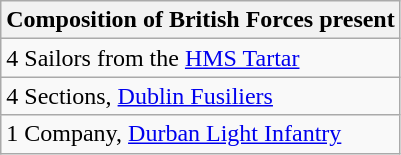<table class="wikitable">
<tr>
<th>Composition of British Forces present</th>
</tr>
<tr>
<td>4 Sailors from the <a href='#'>HMS Tartar</a></td>
</tr>
<tr>
<td>4 Sections, <a href='#'>Dublin Fusiliers</a></td>
</tr>
<tr>
<td>1 Company, <a href='#'>Durban Light Infantry</a></td>
</tr>
</table>
